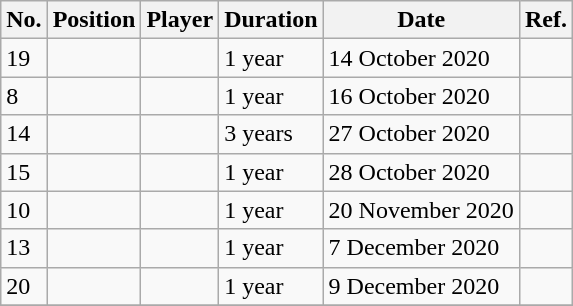<table class="wikitable">
<tr>
<th scope="col">No.</th>
<th scope="col">Position</th>
<th scope="col">Player</th>
<th scope="col">Duration</th>
<th scope="col">Date</th>
<th scope="col">Ref.</th>
</tr>
<tr>
<td>19</td>
<td></td>
<td align="left"></td>
<td>1 year</td>
<td>14 October 2020</td>
<td></td>
</tr>
<tr>
<td>8</td>
<td></td>
<td align="left"></td>
<td>1 year</td>
<td>16 October 2020</td>
<td></td>
</tr>
<tr>
<td>14</td>
<td></td>
<td align="left"></td>
<td>3 years</td>
<td>27 October 2020</td>
<td></td>
</tr>
<tr>
<td>15</td>
<td></td>
<td align="left"></td>
<td>1 year</td>
<td>28 October 2020</td>
<td></td>
</tr>
<tr>
<td>10</td>
<td></td>
<td align="left"></td>
<td>1 year</td>
<td>20 November 2020</td>
<td></td>
</tr>
<tr>
<td>13</td>
<td></td>
<td align="left"></td>
<td>1 year</td>
<td>7 December 2020</td>
<td></td>
</tr>
<tr>
<td>20</td>
<td></td>
<td align="left"></td>
<td>1 year</td>
<td>9 December 2020</td>
<td></td>
</tr>
<tr>
</tr>
</table>
